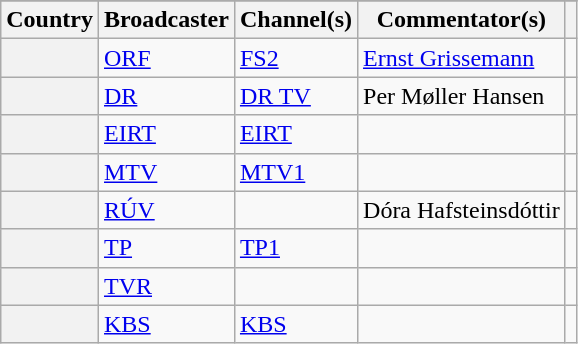<table class="wikitable plainrowheaders sticky-header">
<tr>
</tr>
<tr>
<th scope="col">Country</th>
<th scope="col">Broadcaster</th>
<th scope="col">Channel(s)</th>
<th scope="col">Commentator(s)</th>
<th scope="col"></th>
</tr>
<tr>
<th scope="row"></th>
<td><a href='#'>ORF</a></td>
<td><a href='#'>FS2</a></td>
<td><a href='#'>Ernst Grissemann</a></td>
<td style="text-align:center"></td>
</tr>
<tr>
<th scope="row"></th>
<td><a href='#'>DR</a></td>
<td><a href='#'>DR TV</a></td>
<td>Per Møller Hansen</td>
<td style="text-align:center"></td>
</tr>
<tr>
<th scope="row"></th>
<td><a href='#'>EIRT</a></td>
<td><a href='#'>EIRT</a></td>
<td></td>
<td style="text-align:center"></td>
</tr>
<tr>
<th scope="row"></th>
<td><a href='#'>MTV</a></td>
<td><a href='#'>MTV1</a></td>
<td></td>
<td style="text-align:center"></td>
</tr>
<tr>
<th scope="row"></th>
<td><a href='#'>RÚV</a></td>
<td></td>
<td>Dóra Hafsteinsdóttir</td>
<td style="text-align:center"></td>
</tr>
<tr>
<th scope="row"></th>
<td><a href='#'>TP</a></td>
<td><a href='#'>TP1</a></td>
<td></td>
<td style="text-align:center"></td>
</tr>
<tr>
<th scope="row"></th>
<td><a href='#'>TVR</a></td>
<td></td>
<td></td>
<td style="text-align:center"></td>
</tr>
<tr>
<th scope="row"></th>
<td><a href='#'>KBS</a></td>
<td><a href='#'>KBS</a></td>
<td></td>
<td style="text-align:center"></td>
</tr>
</table>
